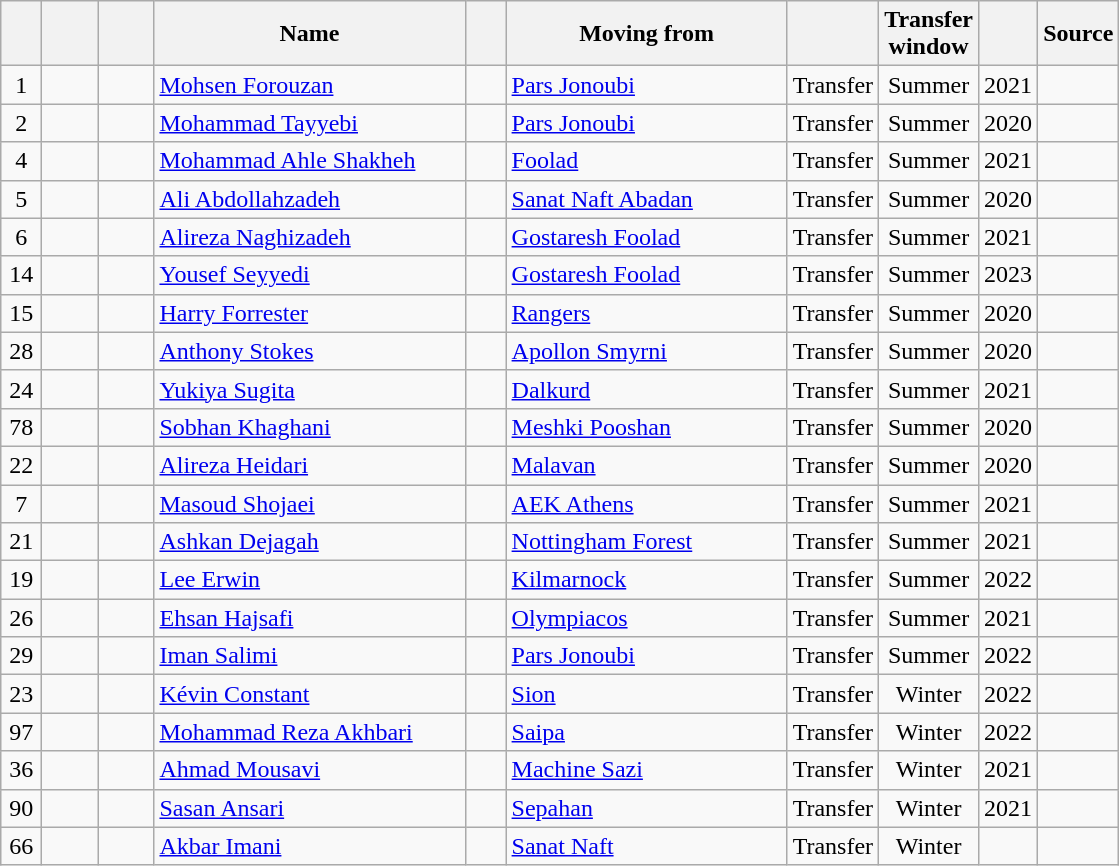<table class="wikitable sortable">
<tr>
<th style="width:20px;"></th>
<th style="width:30px;"></th>
<th style="width:30px;"></th>
<th style="width:200px;">Name</th>
<th style="width:20px;"></th>
<th style="width:180px;">Moving from</th>
<th></th>
<th Transfer window>Transfer<br>window</th>
<th></th>
<th style="width:20px;" class="unsortable">Source</th>
</tr>
<tr>
<td align=center>1</td>
<td align=center><br></td>
<td align=center></td>
<td><a href='#'>Mohsen Forouzan</a></td>
<td align=center></td>
<td><a href='#'>Pars Jonoubi</a></td>
<td align=center>Transfer</td>
<td align=center>Summer</td>
<td align=center>2021</td>
<td align=center></td>
</tr>
<tr>
<td align=center>2</td>
<td align=center><br></td>
<td align=center></td>
<td><a href='#'>Mohammad Tayyebi</a></td>
<td align=center></td>
<td><a href='#'>Pars Jonoubi</a></td>
<td align=center>Transfer</td>
<td align=center>Summer</td>
<td align=center>2020</td>
<td align=center></td>
</tr>
<tr>
<td align=center>4</td>
<td align=center><br></td>
<td align=center></td>
<td><a href='#'>Mohammad Ahle Shakheh</a></td>
<td align=center></td>
<td><a href='#'>Foolad</a></td>
<td align=center>Transfer</td>
<td align=center>Summer</td>
<td align=center>2021</td>
<td align=center></td>
</tr>
<tr>
<td align=center>5</td>
<td align=center><br></td>
<td align=center></td>
<td><a href='#'>Ali Abdollahzadeh</a></td>
<td align=center></td>
<td><a href='#'>Sanat Naft Abadan</a></td>
<td align=center>Transfer</td>
<td align=center>Summer</td>
<td align=center>2020</td>
<td align=center></td>
</tr>
<tr>
<td align=center>6</td>
<td align=center><br></td>
<td align=center></td>
<td><a href='#'>Alireza Naghizadeh</a></td>
<td align=center></td>
<td><a href='#'>Gostaresh Foolad</a></td>
<td align=center>Transfer</td>
<td align=center>Summer</td>
<td align=center>2021</td>
<td align=center></td>
</tr>
<tr>
<td align=center>14</td>
<td align=center><br></td>
<td align=center></td>
<td><a href='#'>Yousef Seyyedi</a></td>
<td align=center></td>
<td><a href='#'>Gostaresh Foolad</a></td>
<td align=center>Transfer</td>
<td align=center>Summer</td>
<td align=center>2023</td>
<td align=center></td>
</tr>
<tr>
<td align=center>15</td>
<td align=center><br></td>
<td align=center></td>
<td><a href='#'>Harry Forrester</a></td>
<td align=center></td>
<td> <a href='#'>Rangers</a></td>
<td align=center>Transfer</td>
<td align=center>Summer</td>
<td align=center>2020</td>
<td align=center></td>
</tr>
<tr>
<td align=center>28</td>
<td align=center><br></td>
<td align=center></td>
<td><a href='#'>Anthony Stokes</a></td>
<td align=center></td>
<td> <a href='#'>Apollon Smyrni</a></td>
<td align=center>Transfer</td>
<td align=center>Summer</td>
<td align=center>2020</td>
<td align=center></td>
</tr>
<tr>
<td align=center>24</td>
<td align=center><br></td>
<td align=center></td>
<td><a href='#'>Yukiya Sugita</a></td>
<td align=center></td>
<td> <a href='#'>Dalkurd</a></td>
<td align=center>Transfer</td>
<td align=center>Summer</td>
<td align=center>2021</td>
<td align=center></td>
</tr>
<tr>
<td align=center>78</td>
<td align=center><br></td>
<td align=center></td>
<td><a href='#'>Sobhan Khaghani</a></td>
<td align=center></td>
<td><a href='#'>Meshki Pooshan</a></td>
<td align=center>Transfer</td>
<td align=center>Summer</td>
<td align=center>2020</td>
<td align=center></td>
</tr>
<tr>
<td align=center>22</td>
<td align=center><br></td>
<td align=center></td>
<td><a href='#'>Alireza Heidari</a></td>
<td align=center></td>
<td><a href='#'>Malavan</a></td>
<td align=center>Transfer</td>
<td align=center>Summer</td>
<td align=center>2020</td>
<td align=center></td>
</tr>
<tr>
<td align=center>7</td>
<td align=center><br></td>
<td align=center></td>
<td><a href='#'>Masoud Shojaei</a></td>
<td align=center></td>
<td> <a href='#'>AEK Athens</a></td>
<td align=center>Transfer</td>
<td align=center>Summer</td>
<td align=center>2021</td>
<td align=center></td>
</tr>
<tr>
<td align=center>21</td>
<td align=center><br></td>
<td align=center></td>
<td><a href='#'>Ashkan Dejagah</a></td>
<td align=center></td>
<td> <a href='#'>Nottingham Forest</a></td>
<td align=center>Transfer</td>
<td align=center>Summer</td>
<td align=center>2021</td>
<td align=center></td>
</tr>
<tr>
<td align=center>19</td>
<td align=center><br></td>
<td align=center></td>
<td><a href='#'>Lee Erwin</a></td>
<td align=center></td>
<td> <a href='#'>Kilmarnock</a></td>
<td align=center>Transfer</td>
<td align=center>Summer</td>
<td align=center>2022</td>
<td align=center></td>
</tr>
<tr>
<td align=center>26</td>
<td align=center><br></td>
<td align=center></td>
<td><a href='#'>Ehsan Hajsafi</a></td>
<td align=center></td>
<td> <a href='#'>Olympiacos</a></td>
<td align=center>Transfer</td>
<td align=center>Summer</td>
<td align=center>2021</td>
<td align=center></td>
</tr>
<tr>
<td align=center>29</td>
<td align=center><br></td>
<td align=center></td>
<td><a href='#'>Iman Salimi</a></td>
<td align=center></td>
<td><a href='#'>Pars Jonoubi</a></td>
<td align=center>Transfer</td>
<td align=center>Summer</td>
<td align=center>2022</td>
<td align=center></td>
</tr>
<tr>
<td align=center>23</td>
<td align=center><br></td>
<td align=center></td>
<td><a href='#'>Kévin Constant</a></td>
<td align=center></td>
<td> <a href='#'>Sion</a></td>
<td align=center>Transfer</td>
<td align=center>Winter</td>
<td align=center>2022</td>
<td align=center></td>
</tr>
<tr>
<td align=center>97</td>
<td align=center><br></td>
<td align=center></td>
<td><a href='#'>Mohammad Reza Akhbari</a></td>
<td align=center></td>
<td><a href='#'>Saipa</a></td>
<td align=center>Transfer</td>
<td align=center>Winter</td>
<td align=center>2022</td>
<td align=center></td>
</tr>
<tr>
<td align=center>36</td>
<td align=center><br></td>
<td align=center></td>
<td><a href='#'>Ahmad Mousavi</a></td>
<td align=center></td>
<td><a href='#'>Machine Sazi</a></td>
<td align=center>Transfer</td>
<td align=center>Winter</td>
<td align=center>2021</td>
<td align=center></td>
</tr>
<tr>
<td align=center>90</td>
<td align=center><br></td>
<td align=center></td>
<td><a href='#'>Sasan Ansari</a></td>
<td align=center></td>
<td><a href='#'>Sepahan</a></td>
<td align=center>Transfer</td>
<td align=center>Winter</td>
<td align=center>2021</td>
<td align=center></td>
</tr>
<tr>
<td align=center>66</td>
<td align=center><br></td>
<td align=center></td>
<td><a href='#'>Akbar Imani</a></td>
<td align=center></td>
<td><a href='#'>Sanat Naft</a></td>
<td align=center>Transfer</td>
<td align=center>Winter</td>
<td align=center></td>
<td align=center></td>
</tr>
</table>
